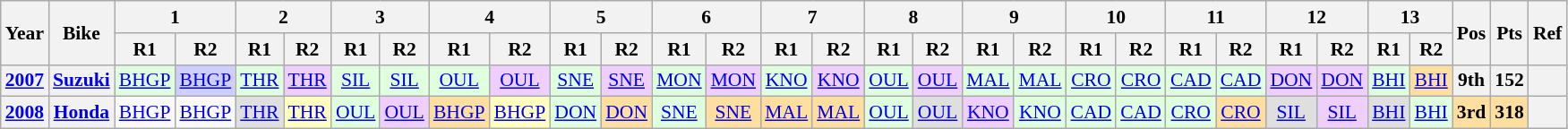<table class="wikitable" style="text-align:center; font-size:90%">
<tr>
<th style="vertical-align:middle;" rowspan="2">Year</th>
<th style="vertical-align:middle;" rowspan="2">Bike</th>
<th colspan=2>1</th>
<th colspan=2>2</th>
<th colspan=2>3</th>
<th colspan=2>4</th>
<th colspan=2>5</th>
<th colspan=2>6</th>
<th colspan=2>7</th>
<th colspan=2>8</th>
<th colspan=2>9</th>
<th colspan=2>10</th>
<th colspan=2>11</th>
<th colspan=2>12</th>
<th colspan=2>13</th>
<th rowspan=2>Pos</th>
<th rowspan=2>Pts</th>
<th rowspan=2>Ref</th>
</tr>
<tr>
<th>R1</th>
<th>R2</th>
<th>R1</th>
<th>R2</th>
<th>R1</th>
<th>R2</th>
<th>R1</th>
<th>R2</th>
<th>R1</th>
<th>R2</th>
<th>R1</th>
<th>R2</th>
<th>R1</th>
<th>R2</th>
<th>R1</th>
<th>R2</th>
<th>R1</th>
<th>R2</th>
<th>R1</th>
<th>R2</th>
<th>R1</th>
<th>R2</th>
<th>R1</th>
<th>R2</th>
<th>R1</th>
<th>R2</th>
</tr>
<tr>
<th><a href='#'>2007</a></th>
<th><a href='#'>Suzuki</a></th>
<td style="background:#dfffdf;"><a href='#'>BHGP</a><br></td>
<td style="background:#cfcfff;"><a href='#'>BHGP</a><br></td>
<td style="background:#dfffdf;"><a href='#'>THR</a><br></td>
<td style="background:#efcfff;"><a href='#'>THR</a><br></td>
<td style="background:#dfffdf;"><a href='#'>SIL</a><br></td>
<td style="background:#dfffdf;"><a href='#'>SIL</a><br></td>
<td style="background:#dfffdf;"><a href='#'>OUL</a><br></td>
<td style="background:#efcfff;"><a href='#'>OUL</a><br></td>
<td style="background:#dfffdf;"><a href='#'>SNE</a><br></td>
<td style="background:#efcfff;"><a href='#'>SNE</a><br></td>
<td style="background:#dfffdf;"><a href='#'>MON</a><br></td>
<td style="background:#efcfff;"><a href='#'>MON</a><br></td>
<td style="background:#dfffdf;"><a href='#'>KNO</a><br></td>
<td style="background:#efcfff;"><a href='#'>KNO</a><br></td>
<td style="background:#dfffdf;"><a href='#'>OUL</a><br></td>
<td style="background:#efcfff;"><a href='#'>OUL</a><br></td>
<td style="background:#dfffdf;"><a href='#'>MAL</a><br></td>
<td style="background:#dfffdf;"><a href='#'>MAL</a><br></td>
<td style="background:#dfffdf;"><a href='#'>CRO</a><br></td>
<td style="background:#dfffdf;"><a href='#'>CRO</a><br></td>
<td style="background:#dfffdf;"><a href='#'>CAD</a><br></td>
<td style="background:#dfffdf;"><a href='#'>CAD</a><br></td>
<td style="background:#efcfff;"><a href='#'>DON</a><br></td>
<td style="background:#efcfff;"><a href='#'>DON</a><br></td>
<td style="background:#dfffdf;"><a href='#'>BHI</a><br></td>
<td style="background:#ffdf9f;"><a href='#'>BHI</a><br></td>
<th>9th</th>
<th>152</th>
<th></th>
</tr>
<tr>
<th><a href='#'>2008</a></th>
<th><a href='#'>Honda</a></th>
<td><a href='#'>BHGP</a><br></td>
<td><a href='#'>BHGP</a><br></td>
<td style="background:#dfdfdf;"><a href='#'>THR</a><br></td>
<td style="background:#ffffbf;"><a href='#'>THR</a><br></td>
<td style="background:#dfffdf;"><a href='#'>OUL</a><br></td>
<td style="background:#efcfff;"><a href='#'>OUL</a><br></td>
<td style="background:#ffdf9f;"><a href='#'>BHGP</a><br></td>
<td style="background:#ffffbf;"><a href='#'>BHGP</a><br></td>
<td style="background:#dfffdf;"><a href='#'>DON</a><br></td>
<td style="background:#ffdf9f;"><a href='#'>DON</a><br></td>
<td style="background:#dfffdf;"><a href='#'>SNE</a><br></td>
<td style="background:#ffdf9f;"><a href='#'>SNE</a><br></td>
<td style="background:#ffdf9f;"><a href='#'>MAL</a><br></td>
<td style="background:#ffdf9f;"><a href='#'>MAL</a><br></td>
<td style="background:#dfffdf;"><a href='#'>OUL</a><br></td>
<td style="background:#dfdfdf;"><a href='#'>OUL</a><br></td>
<td style="background:#efcfff;"><a href='#'>KNO</a><br></td>
<td style="background:#dfffdf;"><a href='#'>KNO</a><br></td>
<td style="background:#dfffdf;"><a href='#'>CAD</a><br></td>
<td style="background:#dfffdf;"><a href='#'>CAD</a><br></td>
<td style="background:#dfffdf;"><a href='#'>CRO</a><br></td>
<td style="background:#ffdf9f;"><a href='#'>CRO</a><br></td>
<td style="background:#dfdfdf;"><a href='#'>SIL</a><br></td>
<td style="background:#efcfff;"><a href='#'>SIL</a><br></td>
<td style="background:#dfdfdf;"><a href='#'>BHI</a><br></td>
<td style="background:#dfffdf;"><a href='#'>BHI</a><br></td>
<td style="background:#ffdf9f;"><strong>3rd</strong></td>
<td style="background:#ffdf9f;"><strong>318</strong></td>
<th></th>
</tr>
</table>
